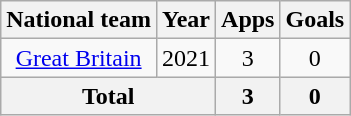<table class="wikitable" style="text-align:center">
<tr>
<th>National team</th>
<th>Year</th>
<th>Apps</th>
<th>Goals</th>
</tr>
<tr>
<td><a href='#'>Great Britain</a></td>
<td>2021</td>
<td>3</td>
<td>0</td>
</tr>
<tr>
<th colspan="2">Total</th>
<th>3</th>
<th>0</th>
</tr>
</table>
